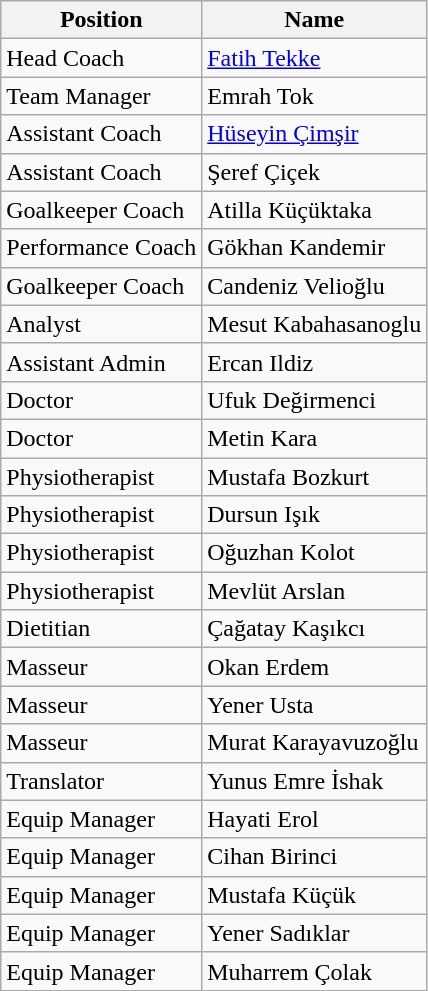<table class="wikitable">
<tr>
<th>Position</th>
<th>Name</th>
</tr>
<tr>
<td>Head Coach</td>
<td> <a href='#'>Fatih Tekke</a></td>
</tr>
<tr>
<td>Team Manager</td>
<td> Emrah Tok</td>
</tr>
<tr>
<td>Assistant Coach</td>
<td> <a href='#'>Hüseyin Çimşir</a></td>
</tr>
<tr>
<td>Assistant Coach</td>
<td> Şeref Çiçek</td>
</tr>
<tr>
<td>Goalkeeper Coach</td>
<td> Atilla Küçüktaka</td>
</tr>
<tr>
<td>Performance Coach</td>
<td> Gökhan Kandemir</td>
</tr>
<tr>
<td>Goalkeeper Coach</td>
<td> Candeniz Velioğlu</td>
</tr>
<tr>
<td>Analyst</td>
<td> Mesut Kabahasanoglu</td>
</tr>
<tr>
<td>Assistant Admin</td>
<td> Ercan Ildiz</td>
</tr>
<tr>
<td>Doctor</td>
<td> Ufuk Değirmenci</td>
</tr>
<tr>
<td>Doctor</td>
<td> Metin Kara</td>
</tr>
<tr>
<td>Physiotherapist</td>
<td> Mustafa Bozkurt</td>
</tr>
<tr>
<td>Physiotherapist</td>
<td> Dursun Işık</td>
</tr>
<tr>
<td>Physiotherapist</td>
<td> Oğuzhan Kolot</td>
</tr>
<tr>
<td>Physiotherapist</td>
<td> Mevlüt Arslan</td>
</tr>
<tr>
<td>Dietitian</td>
<td> Çağatay Kaşıkcı</td>
</tr>
<tr>
<td>Masseur</td>
<td> Okan Erdem</td>
</tr>
<tr>
<td>Masseur</td>
<td> Yener Usta</td>
</tr>
<tr>
<td>Masseur</td>
<td> Murat Karayavuzoğlu</td>
</tr>
<tr>
<td>Translator</td>
<td> Yunus Emre İshak</td>
</tr>
<tr>
<td>Equip Manager</td>
<td> Hayati Erol</td>
</tr>
<tr>
<td>Equip Manager</td>
<td> Cihan Birinci</td>
</tr>
<tr>
<td>Equip Manager</td>
<td> Mustafa Küçük</td>
</tr>
<tr>
<td>Equip Manager</td>
<td> Yener Sadıklar</td>
</tr>
<tr>
<td>Equip Manager</td>
<td> Muharrem Çolak</td>
</tr>
</table>
